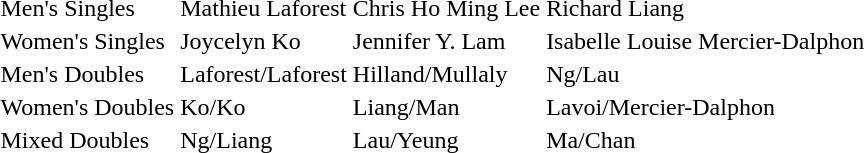<table>
<tr>
<td>Men's Singles</td>
<td> Mathieu Laforest</td>
<td> Chris Ho Ming Lee</td>
<td> Richard Liang</td>
</tr>
<tr>
<td>Women's Singles</td>
<td> Joycelyn Ko</td>
<td> Jennifer Y. Lam</td>
<td> Isabelle Louise Mercier-Dalphon</td>
</tr>
<tr>
<td>Men's Doubles</td>
<td> Laforest/Laforest</td>
<td> Hilland/Mullaly</td>
<td> Ng/Lau</td>
</tr>
<tr>
<td>Women's Doubles</td>
<td> Ko/Ko</td>
<td> Liang/Man</td>
<td> Lavoi/Mercier-Dalphon</td>
</tr>
<tr>
<td>Mixed Doubles</td>
<td> Ng/Liang</td>
<td> Lau/Yeung</td>
<td> Ma/Chan</td>
</tr>
</table>
